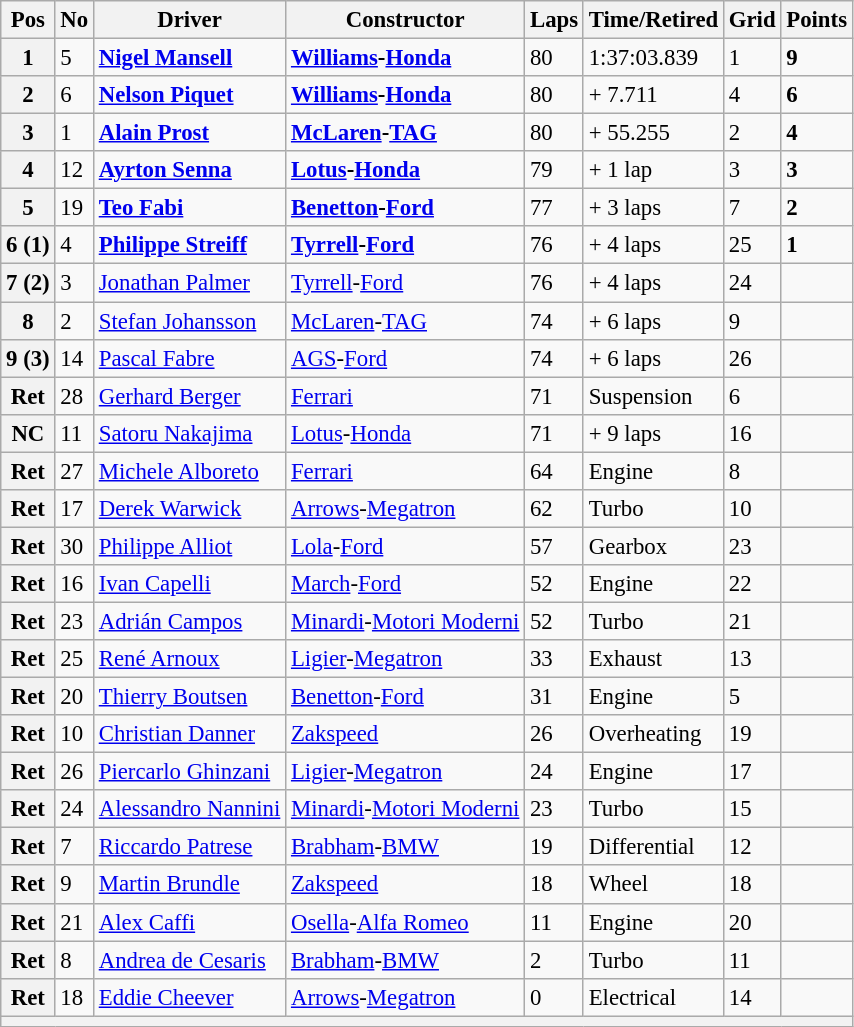<table class="wikitable sortable" style="font-size: 95%;">
<tr>
<th>Pos</th>
<th>No</th>
<th>Driver</th>
<th>Constructor</th>
<th>Laps</th>
<th>Time/Retired</th>
<th>Grid</th>
<th>Points</th>
</tr>
<tr>
<th>1</th>
<td>5</td>
<td> <strong><a href='#'>Nigel Mansell</a></strong></td>
<td><strong><a href='#'>Williams</a>-<a href='#'>Honda</a></strong></td>
<td>80</td>
<td>1:37:03.839</td>
<td>1</td>
<td><strong>9</strong></td>
</tr>
<tr>
<th>2</th>
<td>6</td>
<td> <strong><a href='#'>Nelson Piquet</a></strong></td>
<td><strong><a href='#'>Williams</a>-<a href='#'>Honda</a></strong></td>
<td>80</td>
<td>+ 7.711</td>
<td>4</td>
<td><strong>6</strong></td>
</tr>
<tr>
<th>3</th>
<td>1</td>
<td> <strong><a href='#'>Alain Prost</a></strong></td>
<td><strong><a href='#'>McLaren</a>-<a href='#'>TAG</a></strong></td>
<td>80</td>
<td>+ 55.255</td>
<td>2</td>
<td><strong>4</strong></td>
</tr>
<tr>
<th>4</th>
<td>12</td>
<td> <strong><a href='#'>Ayrton Senna</a></strong></td>
<td><strong><a href='#'>Lotus</a>-<a href='#'>Honda</a></strong></td>
<td>79</td>
<td>+ 1 lap</td>
<td>3</td>
<td><strong>3</strong></td>
</tr>
<tr>
<th>5</th>
<td>19</td>
<td> <strong><a href='#'>Teo Fabi</a></strong></td>
<td><strong><a href='#'>Benetton</a>-<a href='#'>Ford</a></strong></td>
<td>77</td>
<td>+ 3 laps</td>
<td>7</td>
<td><strong>2</strong></td>
</tr>
<tr>
<th>6 (1)</th>
<td>4</td>
<td> <strong><a href='#'>Philippe Streiff</a></strong></td>
<td><strong><a href='#'>Tyrrell</a>-<a href='#'>Ford</a></strong></td>
<td>76</td>
<td>+ 4 laps</td>
<td>25</td>
<td><strong>1</strong></td>
</tr>
<tr>
<th>7 (2)</th>
<td>3</td>
<td> <a href='#'>Jonathan Palmer</a></td>
<td><a href='#'>Tyrrell</a>-<a href='#'>Ford</a></td>
<td>76</td>
<td>+ 4 laps</td>
<td>24</td>
<td> </td>
</tr>
<tr>
<th>8</th>
<td>2</td>
<td> <a href='#'>Stefan Johansson</a></td>
<td><a href='#'>McLaren</a>-<a href='#'>TAG</a></td>
<td>74</td>
<td>+ 6 laps</td>
<td>9</td>
<td> </td>
</tr>
<tr>
<th>9 (3)</th>
<td>14</td>
<td> <a href='#'>Pascal Fabre</a></td>
<td><a href='#'>AGS</a>-<a href='#'>Ford</a></td>
<td>74</td>
<td>+ 6 laps</td>
<td>26</td>
<td> </td>
</tr>
<tr>
<th>Ret</th>
<td>28</td>
<td> <a href='#'>Gerhard Berger</a></td>
<td><a href='#'>Ferrari</a></td>
<td>71</td>
<td>Suspension</td>
<td>6</td>
<td> </td>
</tr>
<tr>
<th>NC</th>
<td>11</td>
<td> <a href='#'>Satoru Nakajima</a></td>
<td><a href='#'>Lotus</a>-<a href='#'>Honda</a></td>
<td>71</td>
<td>+ 9 laps</td>
<td>16</td>
<td> </td>
</tr>
<tr>
<th>Ret</th>
<td>27</td>
<td> <a href='#'>Michele Alboreto</a></td>
<td><a href='#'>Ferrari</a></td>
<td>64</td>
<td>Engine</td>
<td>8</td>
<td> </td>
</tr>
<tr>
<th>Ret</th>
<td>17</td>
<td> <a href='#'>Derek Warwick</a></td>
<td><a href='#'>Arrows</a>-<a href='#'>Megatron</a></td>
<td>62</td>
<td>Turbo</td>
<td>10</td>
<td> </td>
</tr>
<tr>
<th>Ret</th>
<td>30</td>
<td> <a href='#'>Philippe Alliot</a></td>
<td><a href='#'>Lola</a>-<a href='#'>Ford</a></td>
<td>57</td>
<td>Gearbox</td>
<td>23</td>
<td> </td>
</tr>
<tr>
<th>Ret</th>
<td>16</td>
<td> <a href='#'>Ivan Capelli</a></td>
<td><a href='#'>March</a>-<a href='#'>Ford</a></td>
<td>52</td>
<td>Engine</td>
<td>22</td>
<td> </td>
</tr>
<tr>
<th>Ret</th>
<td>23</td>
<td> <a href='#'>Adrián Campos</a></td>
<td><a href='#'>Minardi</a>-<a href='#'>Motori Moderni</a></td>
<td>52</td>
<td>Turbo</td>
<td>21</td>
<td> </td>
</tr>
<tr>
<th>Ret</th>
<td>25</td>
<td> <a href='#'>René Arnoux</a></td>
<td><a href='#'>Ligier</a>-<a href='#'>Megatron</a></td>
<td>33</td>
<td>Exhaust</td>
<td>13</td>
<td> </td>
</tr>
<tr>
<th>Ret</th>
<td>20</td>
<td> <a href='#'>Thierry Boutsen</a></td>
<td><a href='#'>Benetton</a>-<a href='#'>Ford</a></td>
<td>31</td>
<td>Engine</td>
<td>5</td>
<td> </td>
</tr>
<tr>
<th>Ret</th>
<td>10</td>
<td> <a href='#'>Christian Danner</a></td>
<td><a href='#'>Zakspeed</a></td>
<td>26</td>
<td>Overheating</td>
<td>19</td>
<td> </td>
</tr>
<tr>
<th>Ret</th>
<td>26</td>
<td> <a href='#'>Piercarlo Ghinzani</a></td>
<td><a href='#'>Ligier</a>-<a href='#'>Megatron</a></td>
<td>24</td>
<td>Engine</td>
<td>17</td>
<td> </td>
</tr>
<tr>
<th>Ret</th>
<td>24</td>
<td> <a href='#'>Alessandro Nannini</a></td>
<td><a href='#'>Minardi</a>-<a href='#'>Motori Moderni</a></td>
<td>23</td>
<td>Turbo</td>
<td>15</td>
<td> </td>
</tr>
<tr>
<th>Ret</th>
<td>7</td>
<td> <a href='#'>Riccardo Patrese</a></td>
<td><a href='#'>Brabham</a>-<a href='#'>BMW</a></td>
<td>19</td>
<td>Differential</td>
<td>12</td>
<td> </td>
</tr>
<tr>
<th>Ret</th>
<td>9</td>
<td> <a href='#'>Martin Brundle</a></td>
<td><a href='#'>Zakspeed</a></td>
<td>18</td>
<td>Wheel</td>
<td>18</td>
<td> </td>
</tr>
<tr>
<th>Ret</th>
<td>21</td>
<td> <a href='#'>Alex Caffi</a></td>
<td><a href='#'>Osella</a>-<a href='#'>Alfa Romeo</a></td>
<td>11</td>
<td>Engine</td>
<td>20</td>
<td> </td>
</tr>
<tr>
<th>Ret</th>
<td>8</td>
<td> <a href='#'>Andrea de Cesaris</a></td>
<td><a href='#'>Brabham</a>-<a href='#'>BMW</a></td>
<td>2</td>
<td>Turbo</td>
<td>11</td>
<td> </td>
</tr>
<tr>
<th>Ret</th>
<td>18</td>
<td> <a href='#'>Eddie Cheever</a></td>
<td><a href='#'>Arrows</a>-<a href='#'>Megatron</a></td>
<td>0</td>
<td>Electrical</td>
<td>14</td>
<td> </td>
</tr>
<tr>
<th colspan="8"></th>
</tr>
</table>
